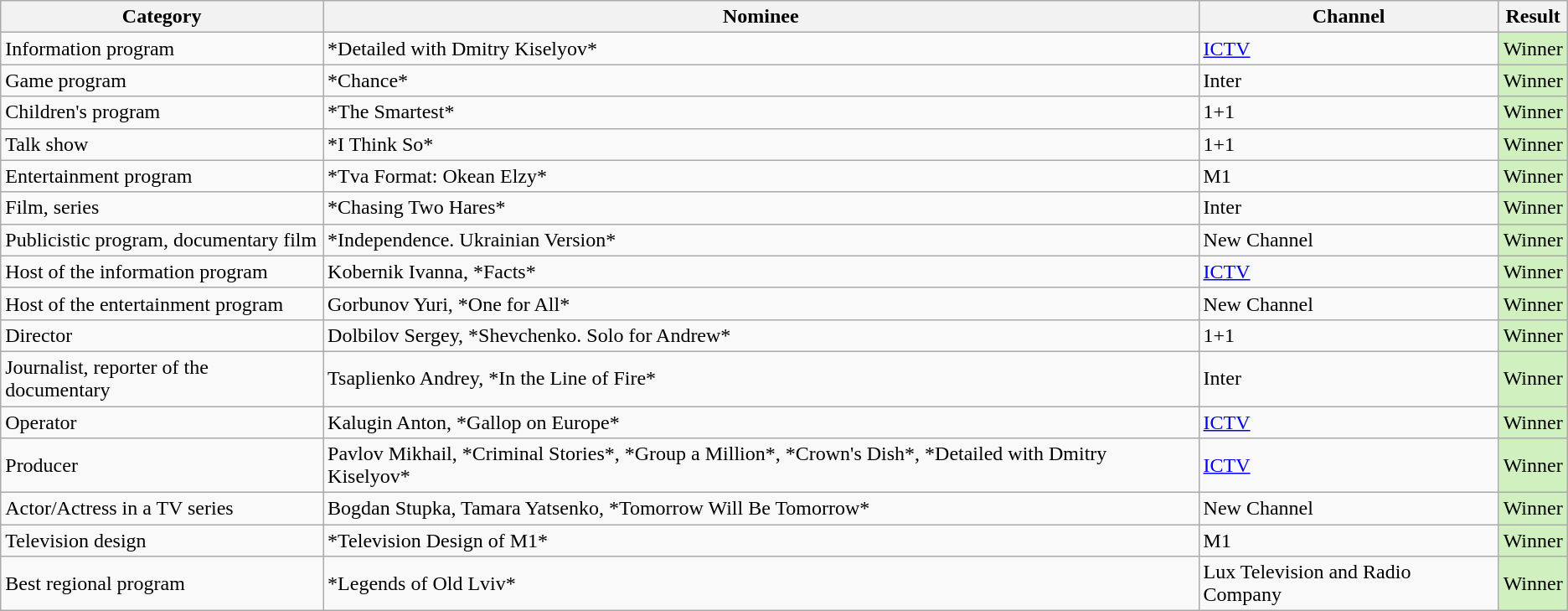<table class="wikitable sortable">
<tr>
<th>Category</th>
<th>Nominee</th>
<th>Channel</th>
<th>Result</th>
</tr>
<tr>
<td>Information program</td>
<td>*Detailed with Dmitry Kiselyov*</td>
<td><a href='#'>ICTV</a></td>
<td style="background:#d0f0c0;">Winner</td>
</tr>
<tr>
<td>Game program</td>
<td>*Chance*</td>
<td>Inter</td>
<td style="background:#d0f0c0;">Winner</td>
</tr>
<tr>
<td>Children's program</td>
<td>*The Smartest*</td>
<td>1+1</td>
<td style="background:#d0f0c0;">Winner</td>
</tr>
<tr>
<td>Talk show</td>
<td>*I Think So*</td>
<td>1+1</td>
<td style="background:#d0f0c0;">Winner</td>
</tr>
<tr>
<td>Entertainment program</td>
<td>*Tva Format: Okean Elzy*</td>
<td>M1</td>
<td style="background:#d0f0c0;">Winner</td>
</tr>
<tr>
<td>Film, series</td>
<td>*Chasing Two Hares*</td>
<td>Inter</td>
<td style="background:#d0f0c0;">Winner</td>
</tr>
<tr>
<td>Publicistic program, documentary film</td>
<td>*Independence. Ukrainian Version*</td>
<td>New Channel</td>
<td style="background:#d0f0c0;">Winner</td>
</tr>
<tr>
<td>Host of the information program</td>
<td>Kobernik Ivanna, *Facts*</td>
<td><a href='#'>ICTV</a></td>
<td style="background:#d0f0c0;">Winner</td>
</tr>
<tr>
<td>Host of the entertainment program</td>
<td>Gorbunov Yuri, *One for All*</td>
<td>New Channel</td>
<td style="background:#d0f0c0;">Winner</td>
</tr>
<tr>
<td>Director</td>
<td>Dolbilov Sergey, *Shevchenko. Solo for Andrew*</td>
<td>1+1</td>
<td style="background:#d0f0c0;">Winner</td>
</tr>
<tr>
<td>Journalist, reporter of the documentary</td>
<td>Tsaplienko Andrey, *In the Line of Fire*</td>
<td>Inter</td>
<td style="background:#d0f0c0;">Winner</td>
</tr>
<tr>
<td>Operator</td>
<td>Kalugin Anton, *Gallop on Europe*</td>
<td><a href='#'>ICTV</a></td>
<td style="background:#d0f0c0;">Winner</td>
</tr>
<tr>
<td>Producer</td>
<td>Pavlov Mikhail, *Criminal Stories*, *Group a Million*, *Crown's Dish*, *Detailed with Dmitry Kiselyov*</td>
<td><a href='#'>ICTV</a></td>
<td style="background:#d0f0c0;">Winner</td>
</tr>
<tr>
<td>Actor/Actress in a TV series</td>
<td>Bogdan Stupka, Tamara Yatsenko, *Tomorrow Will Be Tomorrow*</td>
<td>New Channel</td>
<td style="background:#d0f0c0;">Winner</td>
</tr>
<tr>
<td>Television design</td>
<td>*Television Design of M1*</td>
<td>M1</td>
<td style="background:#d0f0c0;">Winner</td>
</tr>
<tr>
<td>Best regional program</td>
<td>*Legends of Old Lviv*</td>
<td>Lux Television and Radio Company</td>
<td style="background:#d0f0c0;">Winner</td>
</tr>
</table>
